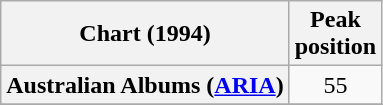<table class="wikitable sortable plainrowheaders" style="text-align:center">
<tr>
<th scope="col">Chart (1994)</th>
<th scope="col">Peak<br>position</th>
</tr>
<tr>
<th scope="row">Australian Albums (<a href='#'>ARIA</a>)</th>
<td>55</td>
</tr>
<tr>
</tr>
<tr>
</tr>
</table>
